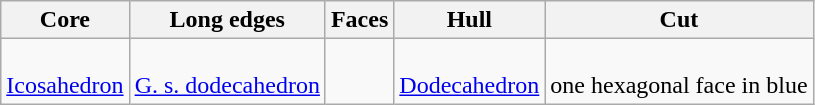<table class="wikitable" style="text-align: center;">
<tr>
<th>Core</th>
<th>Long edges</th>
<th>Faces</th>
<th>Hull</th>
<th>Cut</th>
</tr>
<tr style="vertical-align: top;">
<td><br><a href='#'>Icosahedron</a></td>
<td><br><a href='#'>G. s. dodecahedron</a></td>
<td></td>
<td><br><a href='#'>Dodecahedron</a></td>
<td><br>one hexagonal face in blue</td>
</tr>
</table>
